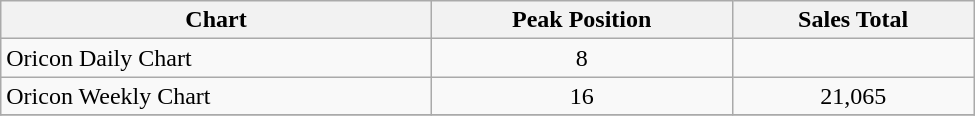<table class="wikitable" width="650px">
<tr>
<th>Chart</th>
<th>Peak Position</th>
<th>Sales Total</th>
</tr>
<tr>
<td>Oricon Daily Chart</td>
<td align="center">8</td>
<td></td>
</tr>
<tr>
<td>Oricon Weekly Chart</td>
<td align="center">16</td>
<td align="center">21,065</td>
</tr>
<tr>
</tr>
</table>
